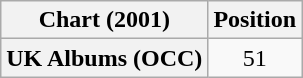<table class="wikitable plainrowheaders" style="text-align:center">
<tr>
<th scope="col">Chart (2001)</th>
<th scope="col">Position</th>
</tr>
<tr>
<th scope="row">UK Albums (OCC)</th>
<td>51</td>
</tr>
</table>
